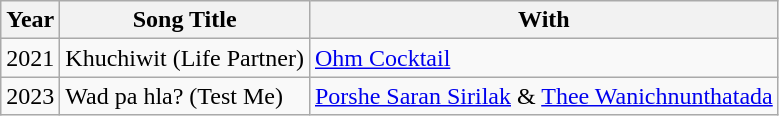<table class="wikitable">
<tr>
<th>Year</th>
<th>Song Title</th>
<th>With</th>
</tr>
<tr>
<td>2021</td>
<td>Khuchiwit (Life Partner) </td>
<td><a href='#'>Ohm Cocktail</a></td>
</tr>
<tr>
<td>2023</td>
<td>Wad pa hla? (Test Me) </td>
<td><a href='#'>Porshe Saran Sirilak</a> & <a href='#'>Thee Wanichnunthatada</a></td>
</tr>
</table>
